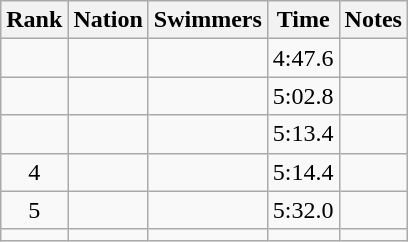<table class="wikitable sortable" style="text-align:center">
<tr>
<th>Rank</th>
<th>Nation</th>
<th>Swimmers</th>
<th>Time</th>
<th>Notes</th>
</tr>
<tr>
<td></td>
<td align=left></td>
<td></td>
<td>4:47.6</td>
<td></td>
</tr>
<tr>
<td></td>
<td align=left></td>
<td></td>
<td>5:02.8</td>
<td></td>
</tr>
<tr>
<td></td>
<td align=left></td>
<td></td>
<td>5:13.4</td>
<td></td>
</tr>
<tr>
<td>4</td>
<td align=left></td>
<td></td>
<td>5:14.4</td>
<td></td>
</tr>
<tr>
<td>5</td>
<td align=left></td>
<td></td>
<td>5:32.0</td>
<td></td>
</tr>
<tr>
<td></td>
<td align=left></td>
<td></td>
<td></td>
<td></td>
</tr>
</table>
